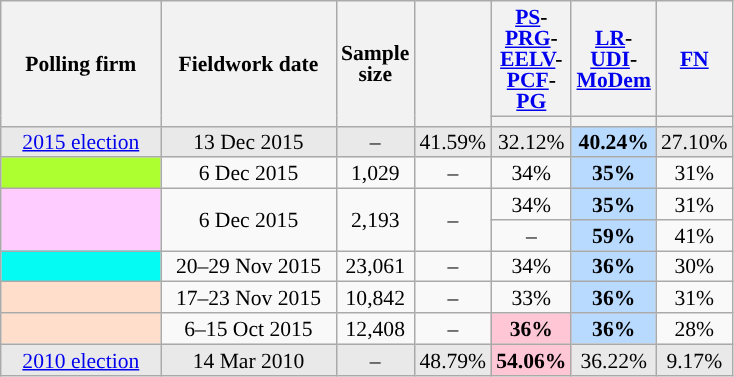<table class="wikitable sortable" style="text-align:center;font-size:90%;line-height:14px;">
<tr style="height:40px;">
<th style="width:100px;" rowspan="2">Polling firm</th>
<th style="width:110px;" rowspan="2">Fieldwork date</th>
<th style="width:35px;" rowspan="2">Sample<br>size</th>
<th style="width:30px;" rowspan="2"></th>
<th class="unsortable" style="width:40px;"><a href='#'>PS</a>-<a href='#'>PRG</a>-<a href='#'>EELV</a>-<a href='#'>PCF</a>-<a href='#'>PG</a></th>
<th class="unsortable" style="width:40px;"><a href='#'>LR</a>-<a href='#'>UDI</a>-<a href='#'>MoDem</a></th>
<th class="unsortable" style="width:40px;"><a href='#'>FN</a></th>
</tr>
<tr>
<th style="background:"></th>
<th style="background:"></th>
<th style="background:"></th>
</tr>
<tr style="background:#E9E9E9;">
<td><a href='#'>2015 election</a></td>
<td data-sort-value="2015-12-13">13 Dec 2015</td>
<td>–</td>
<td>41.59%</td>
<td>32.12%</td>
<td style="background:#B9DAFF;"><strong>40.24%</strong></td>
<td>27.10%</td>
</tr>
<tr>
<td style="background:GreenYellow;"></td>
<td data-sort-value="2015-12-06">6 Dec 2015</td>
<td>1,029</td>
<td>–</td>
<td>34%</td>
<td style="background:#B9DAFF;"><strong>35%</strong></td>
<td>31%</td>
</tr>
<tr>
<td rowspan="2" style="background:#FFCCFF;"></td>
<td rowspan="2" data-sort-value="2015-12-06">6 Dec 2015</td>
<td rowspan="2">2,193</td>
<td rowspan="2">–</td>
<td>34%</td>
<td style="background:#B9DAFF;"><strong>35%</strong></td>
<td>31%</td>
</tr>
<tr>
<td>–</td>
<td style="background:#B9DAFF;"><strong>59%</strong></td>
<td>41%</td>
</tr>
<tr>
<td style="background:#04FBF4;"></td>
<td data-sort-value="2015-11-29">20–29 Nov 2015</td>
<td>23,061</td>
<td>–</td>
<td>34%</td>
<td style="background:#B9DAFF;"><strong>36%</strong></td>
<td>30%</td>
</tr>
<tr>
<td style="background:#FFDFCC;"></td>
<td data-sort-value="2015-11-23">17–23 Nov 2015</td>
<td>10,842</td>
<td>–</td>
<td>33%</td>
<td style="background:#B9DAFF;"><strong>36%</strong></td>
<td>31%</td>
</tr>
<tr>
<td style="background:#FFDFCC;"></td>
<td data-sort-value="2015-10-15">6–15 Oct 2015</td>
<td>12,408</td>
<td>–</td>
<td style="background:#FFC6D5;"><strong>36%</strong></td>
<td style="background:#B9DAFF;"><strong>36%</strong></td>
<td>28%</td>
</tr>
<tr style="background:#E9E9E9;">
<td><a href='#'>2010 election</a></td>
<td data-sort-value="2010-03-14">14 Mar 2010</td>
<td>–</td>
<td>48.79%</td>
<td style="background:#FFC6D5;"><strong>54.06%</strong></td>
<td>36.22%</td>
<td>9.17%</td>
</tr>
</table>
